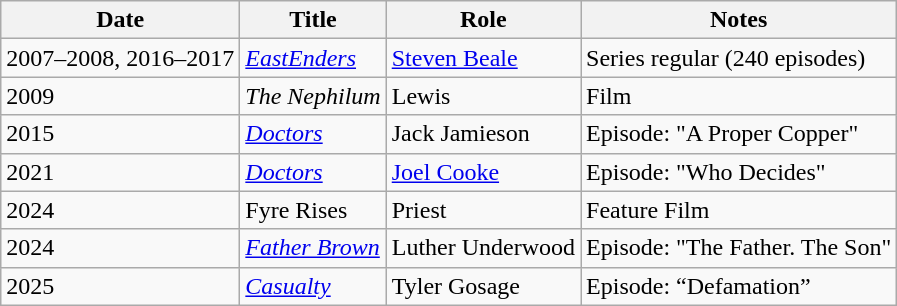<table class="wikitable">
<tr>
<th>Date</th>
<th>Title</th>
<th>Role</th>
<th>Notes</th>
</tr>
<tr>
<td>2007–2008, 2016–2017</td>
<td><em><a href='#'>EastEnders</a></em></td>
<td><a href='#'>Steven Beale</a></td>
<td>Series regular (240 episodes)</td>
</tr>
<tr>
<td>2009</td>
<td><em>The Nephilum</em></td>
<td>Lewis</td>
<td>Film</td>
</tr>
<tr>
<td>2015</td>
<td><em><a href='#'>Doctors</a></em></td>
<td>Jack Jamieson</td>
<td>Episode: "A Proper Copper"</td>
</tr>
<tr>
<td>2021</td>
<td><em><a href='#'>Doctors</a></em></td>
<td><a href='#'>Joel Cooke</a></td>
<td>Episode: "Who Decides"</td>
</tr>
<tr>
<td>2024</td>
<td>Fyre Rises</td>
<td>Priest</td>
<td>Feature Film</td>
</tr>
<tr>
<td>2024</td>
<td><em><a href='#'>Father Brown</a></em></td>
<td>Luther Underwood</td>
<td>Episode: "The Father. The Son"</td>
</tr>
<tr>
<td>2025</td>
<td><em><a href='#'>Casualty</a></em></td>
<td>Tyler Gosage</td>
<td>Episode: “Defamation”</td>
</tr>
</table>
